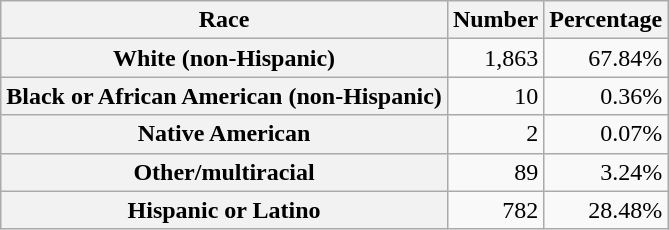<table class="wikitable" style="text-align:right">
<tr>
<th scope="col">Race</th>
<th scope="col">Number</th>
<th scope="col">Percentage</th>
</tr>
<tr>
<th scope="row">White (non-Hispanic)</th>
<td>1,863</td>
<td>67.84%</td>
</tr>
<tr>
<th scope="row">Black or African American (non-Hispanic)</th>
<td>10</td>
<td>0.36%</td>
</tr>
<tr>
<th scope="row">Native American</th>
<td>2</td>
<td>0.07%</td>
</tr>
<tr>
<th scope="row">Other/multiracial</th>
<td>89</td>
<td>3.24%</td>
</tr>
<tr>
<th scope="row">Hispanic or Latino</th>
<td>782</td>
<td>28.48%</td>
</tr>
</table>
